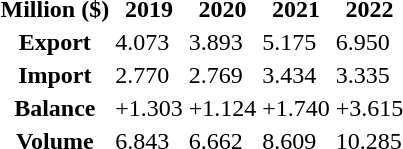<table>
<tr>
<th>Million ($)</th>
<th>2019</th>
<th>2020</th>
<th>2021</th>
<th>2022</th>
</tr>
<tr>
<th>Export</th>
<td>4.073 </td>
<td>3.893 </td>
<td>5.175 </td>
<td>6.950 </td>
</tr>
<tr>
<th>Import</th>
<td>2.770 </td>
<td>2.769 </td>
<td>3.434 </td>
<td>3.335 </td>
</tr>
<tr>
<th>Balance</th>
<td>+1.303</td>
<td>+1.124</td>
<td>+1.740</td>
<td>+3.615</td>
</tr>
<tr>
<th>Volume</th>
<td>6.843</td>
<td>6.662</td>
<td>8.609</td>
<td>10.285</td>
</tr>
</table>
